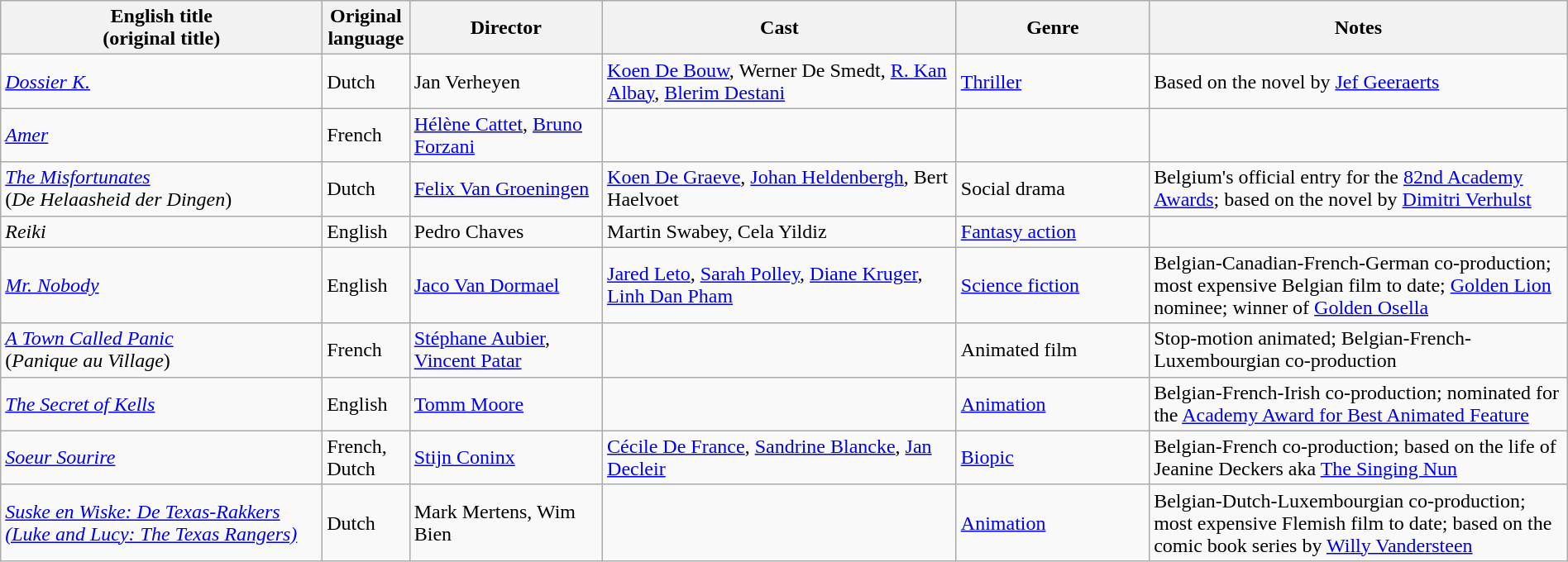<table class="wikitable" width= "100%">
<tr>
<th width=20%>English title <br> (original title)</th>
<th width=5%>Original language</th>
<th width=12%>Director</th>
<th width=22%>Cast</th>
<th width=12%>Genre</th>
<th width=26%>Notes</th>
</tr>
<tr>
<td><em><a href='#'>Dossier K.</a></em></td>
<td>Dutch</td>
<td>Jan Verheyen</td>
<td><a href='#'>Koen De Bouw</a>, Werner De Smedt, <a href='#'>R. Kan Albay</a>, <a href='#'>Blerim Destani</a></td>
<td><a href='#'>Thriller</a></td>
<td>Based on the novel by <a href='#'>Jef Geeraerts</a></td>
</tr>
<tr>
<td><em><a href='#'>Amer</a></em></td>
<td>French</td>
<td><a href='#'>Hélène Cattet</a>, <a href='#'>Bruno Forzani</a></td>
<td></td>
<td></td>
<td></td>
</tr>
<tr>
<td><em><a href='#'>The Misfortunates</a></em> <br> (<em>De Helaasheid der Dingen</em>)</td>
<td>Dutch</td>
<td><a href='#'>Felix Van Groeningen</a></td>
<td><a href='#'>Koen De Graeve</a>, <a href='#'>Johan Heldenbergh</a>, Bert Haelvoet</td>
<td>Social drama</td>
<td>Belgium's official entry for the <a href='#'>82nd Academy Awards</a>; based on the novel by <a href='#'>Dimitri Verhulst</a></td>
</tr>
<tr>
<td><em>Reiki</em></td>
<td>English</td>
<td>Pedro Chaves</td>
<td>Martin Swabey, Cela Yildiz</td>
<td><a href='#'>Fantasy action</a></td>
<td></td>
</tr>
<tr>
<td><em><a href='#'>Mr. Nobody</a></em></td>
<td>English</td>
<td><a href='#'>Jaco Van Dormael</a></td>
<td><a href='#'>Jared Leto</a>, <a href='#'>Sarah Polley</a>, <a href='#'>Diane Kruger</a>, <a href='#'>Linh Dan Pham</a></td>
<td><a href='#'>Science fiction</a></td>
<td>Belgian-Canadian-French-German co-production; most expensive Belgian film to date; <a href='#'>Golden Lion</a> nominee; winner of <a href='#'>Golden Osella</a></td>
</tr>
<tr>
<td><em><a href='#'>A Town Called Panic</a></em> <br> (<em>Panique au Village</em>)</td>
<td>French</td>
<td><a href='#'>Stéphane Aubier</a>, <a href='#'>Vincent Patar</a></td>
<td></td>
<td>Animated film</td>
<td>Stop-motion animated; Belgian-French-Luxembourgian co-production</td>
</tr>
<tr>
<td><em><a href='#'>The Secret of Kells</a></em></td>
<td>English</td>
<td><a href='#'>Tomm Moore</a></td>
<td></td>
<td><a href='#'>Animation</a></td>
<td>Belgian-French-Irish co-production; nominated for the <a href='#'>Academy Award for Best Animated Feature</a></td>
</tr>
<tr>
<td><em><a href='#'>Soeur Sourire</a></em></td>
<td>French, Dutch</td>
<td><a href='#'>Stijn Coninx</a></td>
<td><a href='#'>Cécile De France</a>, <a href='#'>Sandrine Blancke</a>, <a href='#'>Jan Decleir</a></td>
<td><a href='#'>Biopic</a></td>
<td>Belgian-French co-production; based on the life of Jeanine Deckers aka <a href='#'>The Singing Nun</a></td>
</tr>
<tr>
<td><em><a href='#'>Suske en Wiske: De Texas-Rakkers (Luke and Lucy: The Texas Rangers)</a></em></td>
<td>Dutch</td>
<td>Mark Mertens, Wim Bien</td>
<td></td>
<td><a href='#'>Animation</a></td>
<td>Belgian-Dutch-Luxembourgian co-production; most expensive Flemish film to date; based on the comic book series by <a href='#'>Willy Vandersteen</a></td>
</tr>
</table>
